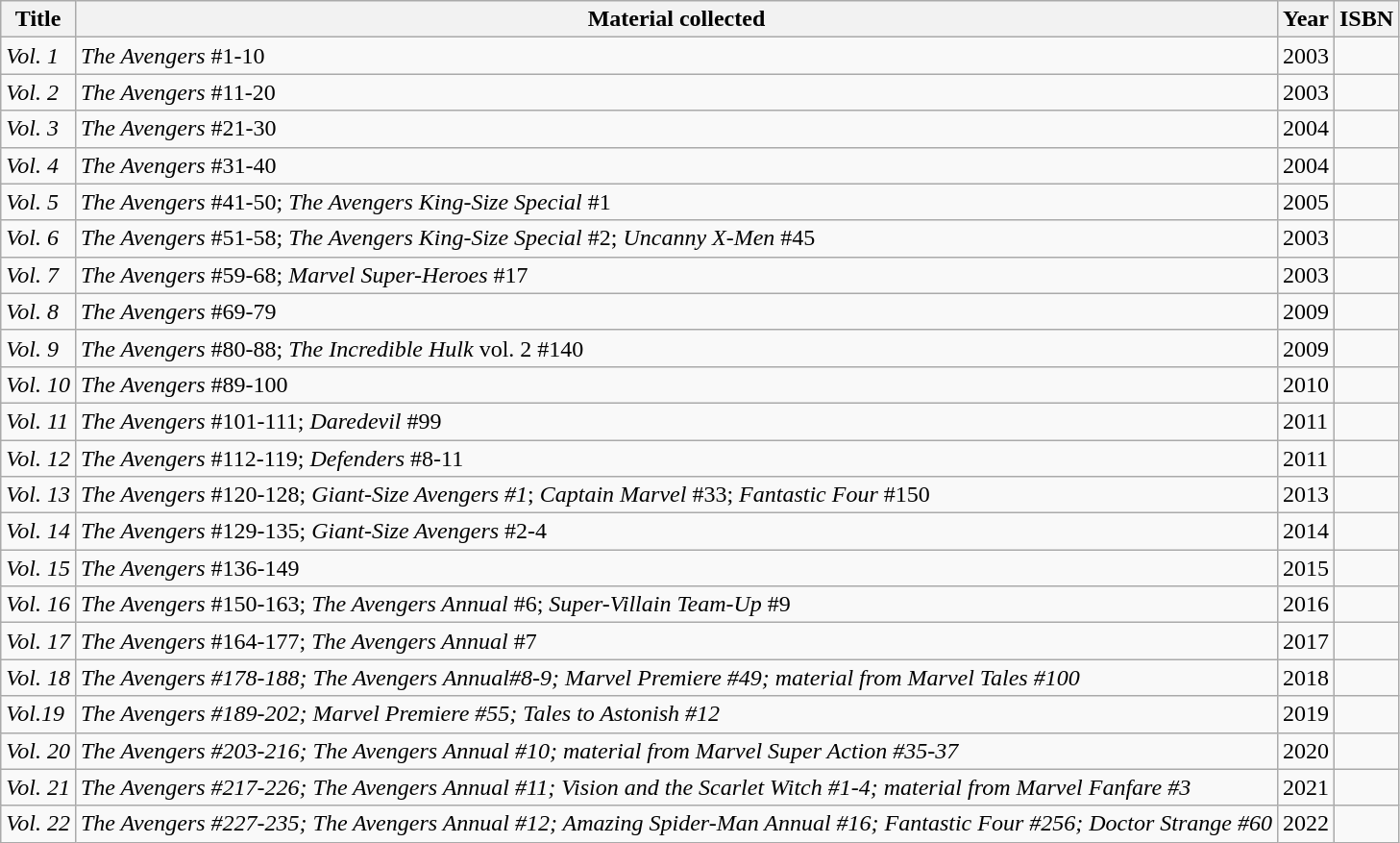<table class="wikitable sortable">
<tr>
<th>Title</th>
<th>Material collected</th>
<th>Year</th>
<th>ISBN</th>
</tr>
<tr>
<td><em>Vol. 1</em></td>
<td><em>The Avengers</em> #1-10</td>
<td>2003</td>
<td></td>
</tr>
<tr>
<td><em>Vol. 2</em></td>
<td><em>The Avengers</em> #11-20</td>
<td>2003</td>
<td></td>
</tr>
<tr>
<td><em>Vol. 3</em></td>
<td><em>The Avengers</em> #21-30</td>
<td>2004</td>
<td></td>
</tr>
<tr>
<td><em>Vol. 4</em></td>
<td><em>The Avengers</em> #31-40</td>
<td>2004</td>
<td></td>
</tr>
<tr>
<td><em>Vol. 5</em></td>
<td><em>The Avengers</em> #41-50; <em>The Avengers King-Size Special</em> #1</td>
<td>2005</td>
<td></td>
</tr>
<tr>
<td><em>Vol. 6</em></td>
<td><em>The Avengers</em> #51-58; <em>The Avengers King-Size Special</em> #2; <em>Uncanny X-Men</em> #45</td>
<td>2003</td>
<td></td>
</tr>
<tr>
<td><em>Vol. 7</em></td>
<td><em>The Avengers</em> #59-68; <em>Marvel Super-Heroes</em> #17</td>
<td>2003</td>
<td></td>
</tr>
<tr>
<td><em>Vol. 8</em></td>
<td><em>The Avengers</em> #69-79</td>
<td>2009</td>
<td></td>
</tr>
<tr>
<td><em>Vol. 9</em></td>
<td><em>The Avengers</em> #80-88; <em>The Incredible Hulk</em> vol. 2 #140</td>
<td>2009</td>
<td></td>
</tr>
<tr>
<td><em>Vol. 10</em></td>
<td><em>The Avengers</em> #89-100</td>
<td>2010</td>
<td></td>
</tr>
<tr>
<td><em>Vol. 11</em></td>
<td><em>The Avengers</em> #101-111; <em>Daredevil</em> #99</td>
<td>2011</td>
<td></td>
</tr>
<tr>
<td><em>Vol. 12</em></td>
<td><em>The Avengers</em> #112-119; <em>Defenders</em> #8-11</td>
<td>2011</td>
<td></td>
</tr>
<tr>
<td><em>Vol. 13</em></td>
<td><em>The Avengers</em> #120-128; <em>Giant-Size Avengers #1</em>; <em>Captain Marvel</em> #33; <em>Fantastic Four</em> #150</td>
<td>2013</td>
<td></td>
</tr>
<tr>
<td><em>Vol. 14</em></td>
<td><em>The Avengers</em> #129-135; <em>Giant-Size Avengers</em> #2-4</td>
<td>2014</td>
<td></td>
</tr>
<tr>
<td><em>Vol. 15</em></td>
<td><em>The Avengers</em> #136-149</td>
<td>2015</td>
<td></td>
</tr>
<tr>
<td><em>Vol. 16</em></td>
<td><em>The Avengers</em> #150-163; <em>The Avengers Annual</em> #6; <em>Super-Villain Team-Up</em> #9</td>
<td>2016</td>
<td></td>
</tr>
<tr>
<td><em>Vol. 17</em></td>
<td><em>The Avengers</em> #164-177; <em>The Avengers Annual</em> #7</td>
<td>2017</td>
<td></td>
</tr>
<tr>
<td><em>Vol. 18</em></td>
<td><em>The Avengers #178-188; The Avengers Annual#8-9; Marvel Premiere #49; material from Marvel Tales #100</em></td>
<td>2018</td>
</tr>
<tr>
<td><em>Vol.19</em></td>
<td><em>The Avengers #189-202; Marvel Premiere #55; Tales to Astonish #12</em></td>
<td>2019</td>
<td></td>
</tr>
<tr>
<td><em>Vol. 20</em></td>
<td><em>The Avengers #203-216; The Avengers Annual #10; material from Marvel Super Action #35-37</em></td>
<td>2020</td>
<td></td>
</tr>
<tr>
<td><em>Vol. 21</em></td>
<td><em>The Avengers #217-226; The Avengers Annual #11; Vision and the Scarlet Witch #1-4; material from Marvel Fanfare #3</em></td>
<td>2021</td>
<td></td>
</tr>
<tr>
<td><em>Vol. 22</em></td>
<td><em>The Avengers #227-235; The Avengers Annual #12; Amazing Spider-Man Annual #16; Fantastic Four #256; Doctor Strange #60</em></td>
<td>2022</td>
<td></td>
</tr>
</table>
